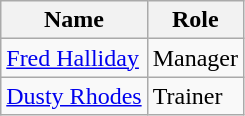<table class="wikitable">
<tr>
<th>Name</th>
<th>Role</th>
</tr>
<tr>
<td> <a href='#'>Fred Halliday</a></td>
<td>Manager</td>
</tr>
<tr>
<td> <a href='#'>Dusty Rhodes</a></td>
<td>Trainer</td>
</tr>
</table>
